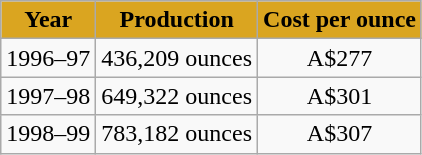<table class="wikitable">
<tr align="center" bgcolor="#DAA520">
<td><strong>Year</strong></td>
<td><strong>Production</strong></td>
<td><strong>Cost per ounce</strong></td>
</tr>
<tr align="center">
<td>1996–97</td>
<td>436,209 ounces</td>
<td>A$277</td>
</tr>
<tr align="center">
<td>1997–98</td>
<td>649,322 ounces</td>
<td>A$301</td>
</tr>
<tr align="center">
<td>1998–99</td>
<td>783,182 ounces</td>
<td>A$307</td>
</tr>
</table>
